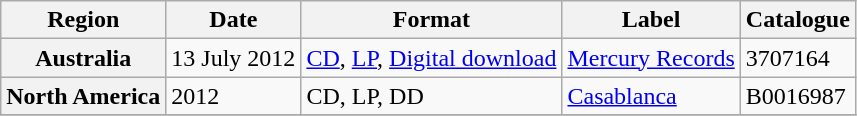<table class="wikitable plainrowheaders">
<tr>
<th scope="col">Region</th>
<th scope="col">Date</th>
<th scope="col">Format</th>
<th scope="col">Label</th>
<th scope="col">Catalogue</th>
</tr>
<tr>
<th scope="row">Australia</th>
<td>13 July 2012</td>
<td><a href='#'>CD</a>, <a href='#'>LP</a>, <a href='#'>Digital download</a></td>
<td><a href='#'>Mercury Records</a></td>
<td>3707164</td>
</tr>
<tr>
<th scope="row">North America</th>
<td>2012</td>
<td>CD, LP, DD</td>
<td><a href='#'>Casablanca</a></td>
<td>B0016987</td>
</tr>
<tr>
</tr>
</table>
